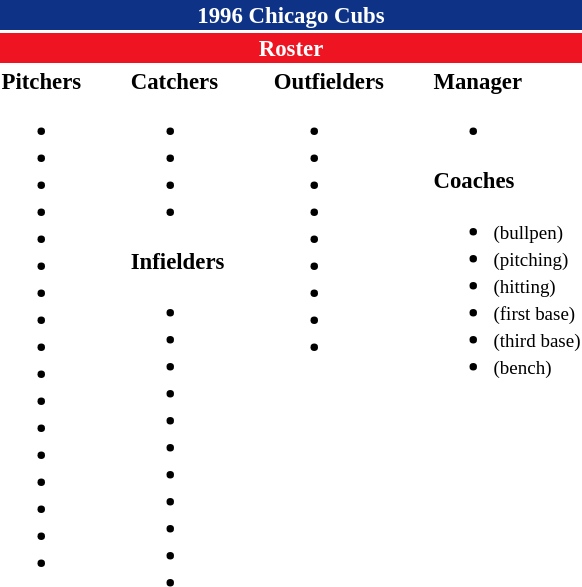<table class="toccolours" style="font-size: 95%;">
<tr>
<th colspan="10" style="background-color: #0e3386; color: #FFFFFF; text-align: center;">1996 Chicago Cubs</th>
</tr>
<tr>
<td colspan="10" style="background-color: #EE1422; color: #FFFFFF; text-align: center;"><strong>Roster</strong></td>
</tr>
<tr>
<td valign="top"><strong>Pitchers</strong><br><ul><li></li><li></li><li></li><li></li><li></li><li></li><li></li><li></li><li></li><li></li><li></li><li></li><li></li><li></li><li></li><li></li><li></li></ul></td>
<td width="25px"></td>
<td valign="top"><strong>Catchers</strong><br><ul><li></li><li></li><li></li><li></li></ul><strong>Infielders</strong><ul><li></li><li></li><li></li><li></li><li></li><li></li><li></li><li></li><li></li><li></li><li></li></ul></td>
<td width="25px"></td>
<td valign="top"><strong>Outfielders</strong><br><ul><li></li><li></li><li></li><li></li><li></li><li></li><li></li><li></li><li></li></ul></td>
<td width="25px"></td>
<td valign="top"><strong>Manager</strong><br><ul><li></li></ul><strong>Coaches</strong><ul><li> <small>(bullpen)</small></li><li> <small>(pitching)</small></li><li> <small>(hitting)</small></li><li> <small>(first base)</small></li><li> <small>(third base)</small></li><li> <small>(bench)</small></li></ul></td>
</tr>
</table>
